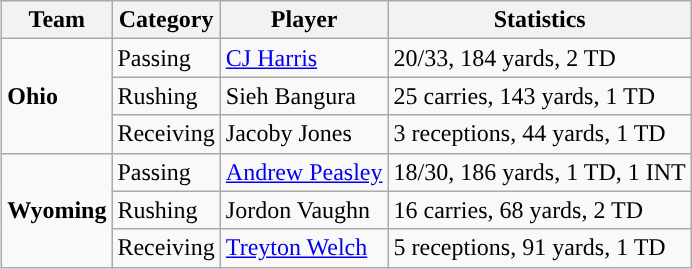<table class="wikitable" style="float: right;">
<tr>
<th>Team</th>
<th>Category</th>
<th>Player</th>
<th>Statistics</th>
</tr>
<tr>
<td rowspan=3><strong>Ohio</strong></td>
<td>Passing</td>
<td><a href='#'>CJ Harris</a></td>
<td>20/33, 184 yards, 2 TD</td>
</tr>
<tr>
<td>Rushing</td>
<td>Sieh Bangura</td>
<td>25 carries, 143 yards, 1 TD</td>
</tr>
<tr>
<td>Receiving</td>
<td>Jacoby Jones</td>
<td>3 receptions, 44 yards, 1 TD</td>
</tr>
<tr>
<td rowspan=3><strong>Wyoming</strong></td>
<td>Passing</td>
<td><a href='#'>Andrew Peasley</a></td>
<td>18/30, 186 yards, 1 TD, 1 INT</td>
</tr>
<tr>
<td>Rushing</td>
<td>Jordon Vaughn</td>
<td>16 carries, 68 yards, 2 TD</td>
</tr>
<tr>
<td>Receiving</td>
<td><a href='#'>Treyton Welch</a></td>
<td>5 receptions, 91 yards, 1 TD</td>
</tr>
</table>
